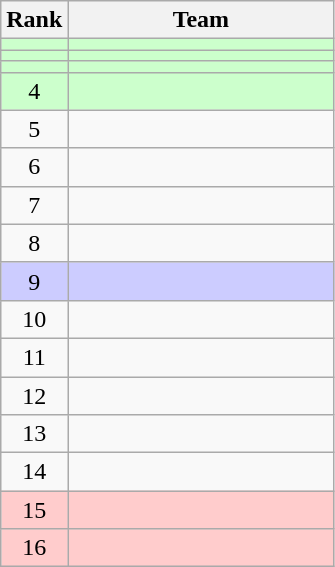<table class=wikitable style="text-align:center;">
<tr>
<th>Rank</th>
<th width=170>Team</th>
</tr>
<tr bgcolor=#ccffcc>
<td></td>
<td align=left></td>
</tr>
<tr bgcolor=#ccffcc>
<td></td>
<td align=left></td>
</tr>
<tr bgcolor=#ccffcc>
<td></td>
<td align=left></td>
</tr>
<tr bgcolor=#ccffcc>
<td>4</td>
<td align=left></td>
</tr>
<tr>
<td>5</td>
<td align=left></td>
</tr>
<tr>
<td>6</td>
<td align=left></td>
</tr>
<tr>
<td>7</td>
<td align=left></td>
</tr>
<tr>
<td>8</td>
<td align=left></td>
</tr>
<tr bgcolor=#ccccff>
<td>9</td>
<td align=left></td>
</tr>
<tr>
<td>10</td>
<td align=left></td>
</tr>
<tr>
<td>11</td>
<td align=left></td>
</tr>
<tr>
<td>12</td>
<td align=left></td>
</tr>
<tr>
<td>13</td>
<td align=left></td>
</tr>
<tr>
<td>14</td>
<td align=left></td>
</tr>
<tr bgcolor=#ffcccc>
<td>15</td>
<td align=left></td>
</tr>
<tr bgcolor=#ffcccc>
<td>16</td>
<td align=left></td>
</tr>
</table>
